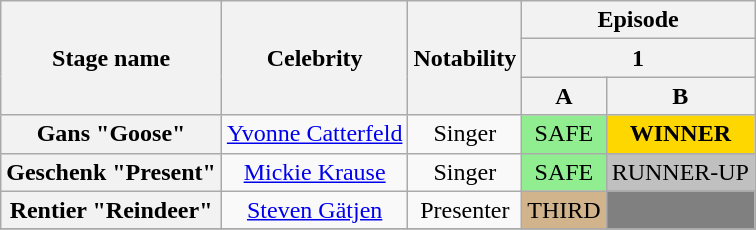<table class="wikitable" style="text-align:center; ">
<tr>
<th rowspan="3">Stage name</th>
<th rowspan="3">Celebrity</th>
<th rowspan="3">Notability</th>
<th colspan="2">Episode</th>
</tr>
<tr>
<th colspan="2">1</th>
</tr>
<tr>
<th>A</th>
<th>B</th>
</tr>
<tr>
<th>Gans "Goose"</th>
<td><a href='#'>Yvonne Catterfeld</a></td>
<td>Singer</td>
<td bgcolor=lightgreen>SAFE</td>
<td bgcolor=gold><strong>WINNER</strong></td>
</tr>
<tr>
<th>Geschenk "Present"</th>
<td><a href='#'>Mickie Krause</a></td>
<td>Singer</td>
<td bgcolor=lightgreen>SAFE</td>
<td bgcolor=silver>RUNNER-UP</td>
</tr>
<tr>
<th>Rentier "Reindeer"</th>
<td><a href='#'>Steven Gätjen</a></td>
<td>Presenter</td>
<td bgcolor=tan>THIRD</td>
<td bgcolor=grey></td>
</tr>
<tr>
</tr>
</table>
